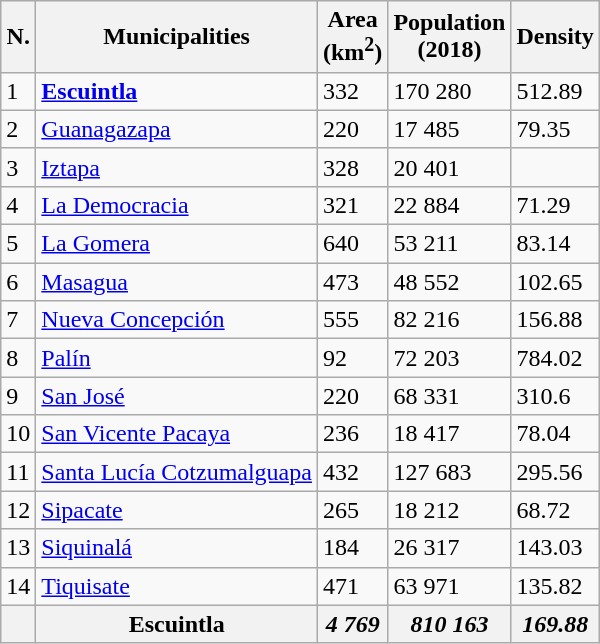<table class="wikitable sortable">
<tr>
<th>N.</th>
<th>Municipalities</th>
<th>Area<br>(km<sup>2</sup>)</th>
<th>Population<br>(2018)</th>
<th>Density</th>
</tr>
<tr>
<td>1</td>
<td><strong><a href='#'>Escuintla</a></strong></td>
<td>332</td>
<td>170 280</td>
<td>512.89</td>
</tr>
<tr>
<td>2</td>
<td><a href='#'>Guanagazapa</a></td>
<td>220</td>
<td>17 485</td>
<td>79.35</td>
</tr>
<tr>
<td>3</td>
<td><a href='#'>Iztapa</a></td>
<td>328</td>
<td>20 401</td>
<td></td>
</tr>
<tr>
<td>4</td>
<td><a href='#'>La Democracia</a></td>
<td>321</td>
<td>22 884</td>
<td>71.29</td>
</tr>
<tr>
<td>5</td>
<td><a href='#'>La Gomera</a></td>
<td>640</td>
<td>53 211</td>
<td>83.14</td>
</tr>
<tr>
<td>6</td>
<td><a href='#'>Masagua</a></td>
<td>473</td>
<td>48 552</td>
<td>102.65</td>
</tr>
<tr>
<td>7</td>
<td><a href='#'>Nueva Concepción</a></td>
<td>555</td>
<td>82 216</td>
<td>156.88</td>
</tr>
<tr>
<td>8</td>
<td><a href='#'>Palín</a></td>
<td>92</td>
<td>72 203</td>
<td>784.02</td>
</tr>
<tr>
<td>9</td>
<td><a href='#'>San José</a></td>
<td>220</td>
<td>68 331</td>
<td>310.6</td>
</tr>
<tr>
<td>10</td>
<td><a href='#'>San Vicente Pacaya</a></td>
<td>236</td>
<td>18 417</td>
<td>78.04</td>
</tr>
<tr>
<td>11</td>
<td><a href='#'>Santa Lucía Cotzumalguapa</a></td>
<td>432</td>
<td>127 683</td>
<td>295.56</td>
</tr>
<tr>
<td>12</td>
<td><a href='#'>Sipacate</a></td>
<td>265</td>
<td>18 212</td>
<td>68.72</td>
</tr>
<tr>
<td>13</td>
<td><a href='#'>Siquinalá</a></td>
<td>184</td>
<td>26 317</td>
<td>143.03</td>
</tr>
<tr>
<td>14</td>
<td><a href='#'>Tiquisate</a></td>
<td>471</td>
<td>63 971</td>
<td>135.82</td>
</tr>
<tr>
<th></th>
<th>Escuintla</th>
<th><em>4 769</em></th>
<th><em>810 163</em></th>
<th><em>169.88</em></th>
</tr>
</table>
